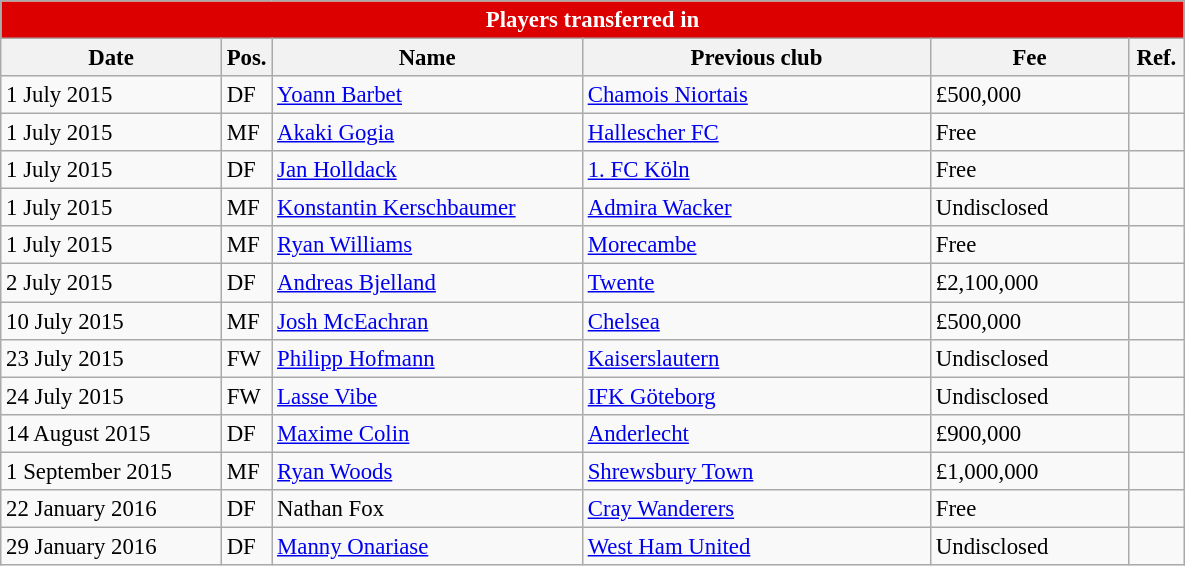<table class="wikitable" style="font-size:95%;">
<tr>
<th colspan="6" style="background:#d00; color:white; text-align:center;">Players transferred in</th>
</tr>
<tr>
<th style="width:140px;">Date</th>
<th style="width:25px;">Pos.</th>
<th style="width:200px;">Name</th>
<th style="width:225px;">Previous club</th>
<th style="width:125px;">Fee</th>
<th style="width:30px;">Ref.</th>
</tr>
<tr>
<td>1 July 2015</td>
<td>DF</td>
<td> <a href='#'>Yoann Barbet</a></td>
<td> <a href='#'>Chamois Niortais</a></td>
<td>£500,000</td>
<td></td>
</tr>
<tr>
<td>1 July 2015</td>
<td>MF</td>
<td> <a href='#'>Akaki Gogia</a></td>
<td> <a href='#'>Hallescher FC</a></td>
<td>Free</td>
<td></td>
</tr>
<tr>
<td>1 July 2015</td>
<td>DF</td>
<td> <a href='#'>Jan Holldack</a></td>
<td> <a href='#'>1. FC Köln</a></td>
<td>Free</td>
<td></td>
</tr>
<tr>
<td>1 July 2015</td>
<td>MF</td>
<td> <a href='#'>Konstantin Kerschbaumer</a></td>
<td> <a href='#'>Admira Wacker</a></td>
<td>Undisclosed</td>
<td></td>
</tr>
<tr>
<td>1 July 2015</td>
<td>MF</td>
<td> <a href='#'>Ryan Williams</a></td>
<td> <a href='#'>Morecambe</a></td>
<td>Free</td>
<td></td>
</tr>
<tr>
<td>2 July 2015</td>
<td>DF</td>
<td> <a href='#'>Andreas Bjelland</a></td>
<td> <a href='#'>Twente</a></td>
<td>£2,100,000</td>
<td></td>
</tr>
<tr>
<td>10 July 2015</td>
<td>MF</td>
<td> <a href='#'>Josh McEachran</a></td>
<td> <a href='#'>Chelsea</a></td>
<td>£500,000</td>
<td></td>
</tr>
<tr>
<td>23 July 2015</td>
<td>FW</td>
<td> <a href='#'>Philipp Hofmann</a></td>
<td> <a href='#'>Kaiserslautern</a></td>
<td>Undisclosed</td>
<td></td>
</tr>
<tr>
<td>24 July 2015</td>
<td>FW</td>
<td> <a href='#'>Lasse Vibe</a></td>
<td> <a href='#'>IFK Göteborg</a></td>
<td>Undisclosed</td>
<td></td>
</tr>
<tr>
<td>14 August 2015</td>
<td>DF</td>
<td> <a href='#'>Maxime Colin</a></td>
<td> <a href='#'>Anderlecht</a></td>
<td>£900,000</td>
<td></td>
</tr>
<tr>
<td>1 September 2015</td>
<td>MF</td>
<td> <a href='#'>Ryan Woods</a></td>
<td> <a href='#'>Shrewsbury Town</a></td>
<td>£1,000,000</td>
<td></td>
</tr>
<tr>
<td>22 January 2016</td>
<td>DF</td>
<td> Nathan Fox</td>
<td> <a href='#'>Cray Wanderers</a></td>
<td>Free</td>
<td></td>
</tr>
<tr>
<td>29 January 2016</td>
<td>DF</td>
<td> <a href='#'>Manny Onariase</a></td>
<td> <a href='#'>West Ham United</a></td>
<td>Undisclosed</td>
<td></td>
</tr>
</table>
